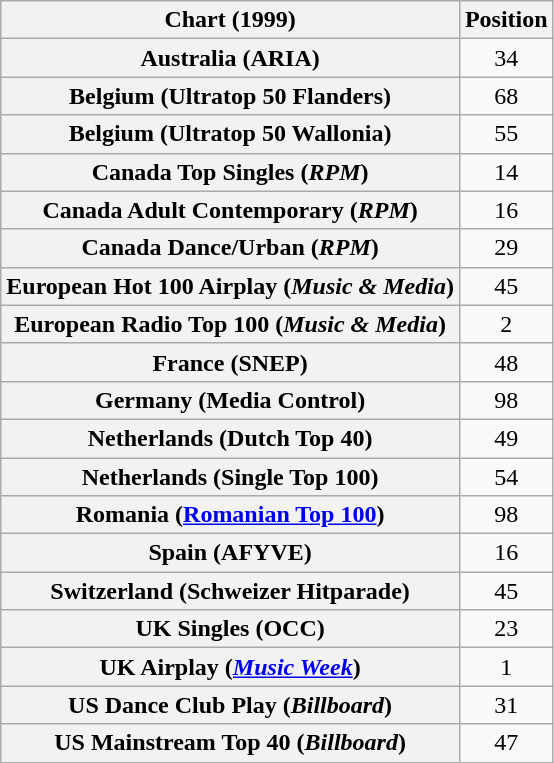<table class="wikitable sortable plainrowheaders" style="text-align:center">
<tr>
<th>Chart (1999)</th>
<th>Position</th>
</tr>
<tr>
<th scope="row">Australia (ARIA)</th>
<td>34</td>
</tr>
<tr>
<th scope="row">Belgium (Ultratop 50 Flanders)</th>
<td>68</td>
</tr>
<tr>
<th scope="row">Belgium (Ultratop 50 Wallonia)</th>
<td>55</td>
</tr>
<tr>
<th scope="row">Canada Top Singles (<em>RPM</em>)</th>
<td>14</td>
</tr>
<tr>
<th scope="row">Canada Adult Contemporary (<em>RPM</em>)</th>
<td>16</td>
</tr>
<tr>
<th scope="row">Canada Dance/Urban (<em>RPM</em>)</th>
<td>29</td>
</tr>
<tr>
<th scope="row">European Hot 100 Airplay (<em>Music & Media</em>)</th>
<td>45</td>
</tr>
<tr>
<th scope="row">European Radio Top 100 (<em>Music & Media</em>)</th>
<td>2</td>
</tr>
<tr>
<th scope="row">France (SNEP)</th>
<td>48</td>
</tr>
<tr>
<th scope="row">Germany (Media Control)</th>
<td>98</td>
</tr>
<tr>
<th scope="row">Netherlands (Dutch Top 40)</th>
<td>49</td>
</tr>
<tr>
<th scope="row">Netherlands (Single Top 100)</th>
<td>54</td>
</tr>
<tr>
<th scope="row">Romania (<a href='#'>Romanian Top 100</a>)</th>
<td>98</td>
</tr>
<tr>
<th scope="row">Spain (AFYVE)</th>
<td>16</td>
</tr>
<tr>
<th scope="row">Switzerland (Schweizer Hitparade)</th>
<td>45</td>
</tr>
<tr>
<th scope="row">UK Singles (OCC)</th>
<td>23</td>
</tr>
<tr>
<th scope="row">UK Airplay (<em><a href='#'>Music Week</a></em>)</th>
<td>1</td>
</tr>
<tr>
<th scope="row">US Dance Club Play (<em>Billboard</em>)</th>
<td>31</td>
</tr>
<tr>
<th scope="row">US Mainstream Top 40 (<em>Billboard</em>)</th>
<td>47</td>
</tr>
</table>
